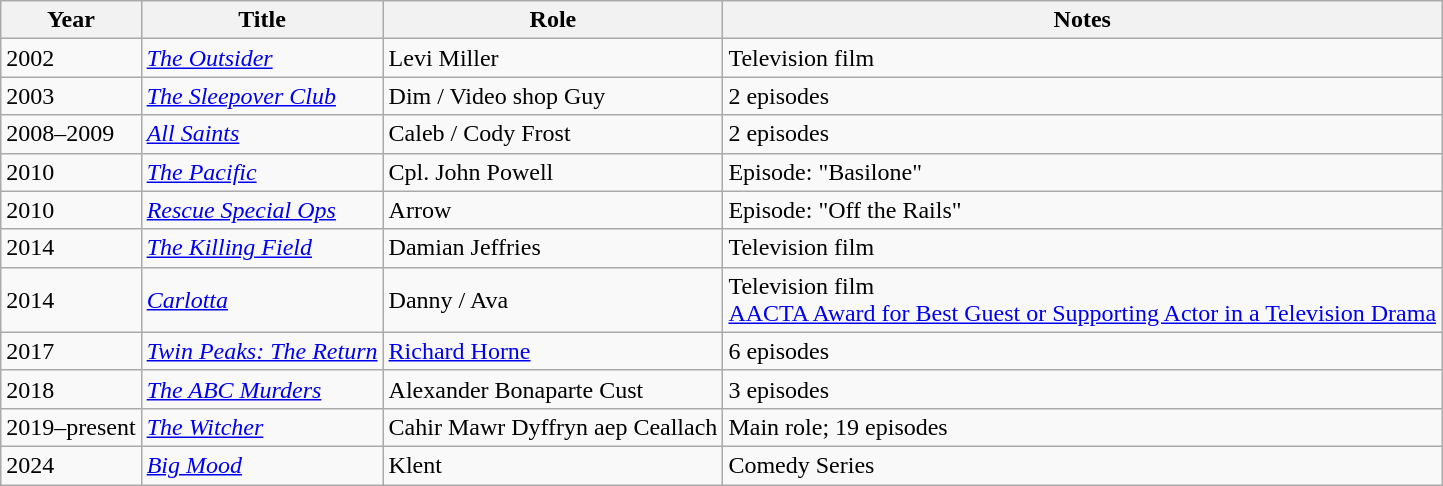<table class="wikitable sortable">
<tr>
<th>Year</th>
<th>Title</th>
<th>Role</th>
<th>Notes</th>
</tr>
<tr>
<td>2002</td>
<td><em><a href='#'>The Outsider</a></em></td>
<td>Levi Miller</td>
<td>Television film</td>
</tr>
<tr>
<td>2003</td>
<td><em><a href='#'>The Sleepover Club</a></em></td>
<td>Dim / Video shop Guy</td>
<td>2 episodes</td>
</tr>
<tr>
<td>2008–2009</td>
<td><em><a href='#'>All Saints</a></em></td>
<td>Caleb / Cody Frost</td>
<td>2 episodes</td>
</tr>
<tr>
<td>2010</td>
<td><em><a href='#'>The Pacific</a></em></td>
<td>Cpl. John Powell</td>
<td>Episode: "Basilone"</td>
</tr>
<tr>
<td>2010</td>
<td><em><a href='#'>Rescue Special Ops</a></em></td>
<td>Arrow</td>
<td>Episode: "Off the Rails"</td>
</tr>
<tr>
<td>2014</td>
<td><em><a href='#'>The Killing Field</a></em></td>
<td>Damian Jeffries</td>
<td>Television film</td>
</tr>
<tr>
<td>2014</td>
<td><em><a href='#'>Carlotta</a></em></td>
<td>Danny / Ava</td>
<td>Television film<br><a href='#'>AACTA Award for Best Guest or Supporting Actor in a Television Drama</a></td>
</tr>
<tr>
<td>2017</td>
<td><em><a href='#'>Twin Peaks: The Return</a></em></td>
<td><a href='#'>Richard Horne</a></td>
<td>6 episodes</td>
</tr>
<tr>
<td>2018</td>
<td><em><a href='#'>The ABC Murders</a></em></td>
<td>Alexander Bonaparte Cust</td>
<td>3 episodes</td>
</tr>
<tr>
<td>2019–present</td>
<td><em><a href='#'>The Witcher</a></em></td>
<td>Cahir Mawr Dyffryn aep Ceallach</td>
<td>Main role; 19 episodes</td>
</tr>
<tr>
<td>2024</td>
<td><em><a href='#'>Big Mood</a></em></td>
<td>Klent</td>
<td>Comedy Series</td>
</tr>
</table>
